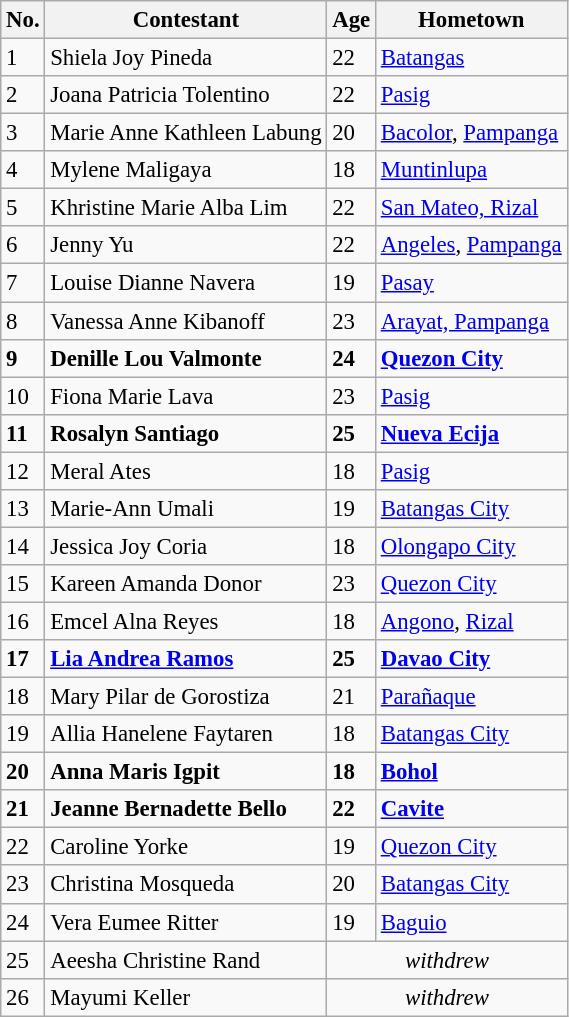<table class="wikitable sortable" style="font-size:95%;">
<tr>
<th>No.</th>
<th>Contestant</th>
<th>Age</th>
<th>Hometown</th>
</tr>
<tr>
<td>1</td>
<td>Shiela Joy Pineda</td>
<td>22</td>
<td><a href='#'>Batangas</a></td>
</tr>
<tr>
<td>2</td>
<td>Joana Patricia Tolentino</td>
<td>22</td>
<td><a href='#'>Pasig</a></td>
</tr>
<tr>
<td>3</td>
<td>Marie Anne Kathleen Labung</td>
<td>20</td>
<td><a href='#'>Bacolor</a>, <a href='#'>Pampanga</a></td>
</tr>
<tr>
<td>4</td>
<td>Mylene Maligaya</td>
<td>18</td>
<td><a href='#'>Muntinlupa</a></td>
</tr>
<tr>
<td>5</td>
<td>Khristine Marie Alba Lim</td>
<td>22</td>
<td><a href='#'>San Mateo, Rizal</a></td>
</tr>
<tr>
<td>6</td>
<td>Jenny Yu</td>
<td>22</td>
<td><a href='#'>Angeles</a>, <a href='#'>Pampanga</a></td>
</tr>
<tr>
<td>7</td>
<td>Louise Dianne Navera</td>
<td>19</td>
<td><a href='#'>Pasay</a></td>
</tr>
<tr>
<td>8</td>
<td>Vanessa Anne Kibanoff</td>
<td>23</td>
<td><a href='#'>Arayat, Pampanga</a></td>
</tr>
<tr>
<td><strong>9</strong></td>
<td><strong>Denille Lou Valmonte</strong></td>
<td><strong>24</strong></td>
<td><strong><a href='#'>Quezon City</a></strong></td>
</tr>
<tr>
<td>10</td>
<td>Fiona Marie Lava</td>
<td>23</td>
<td><a href='#'>Pasig</a></td>
</tr>
<tr>
<td><strong>11</strong></td>
<td><strong>Rosalyn Santiago</strong></td>
<td><strong>25</strong></td>
<td><strong><a href='#'>Nueva Ecija</a></strong></td>
</tr>
<tr>
<td>12</td>
<td>Meral Ates</td>
<td>18</td>
<td><a href='#'>Pasig</a></td>
</tr>
<tr>
<td>13</td>
<td>Marie-Ann Umali</td>
<td>19</td>
<td><a href='#'>Batangas City</a></td>
</tr>
<tr>
<td>14</td>
<td>Jessica Joy Coria</td>
<td>18</td>
<td><a href='#'>Olongapo City</a></td>
</tr>
<tr>
<td>15</td>
<td>Kareen Amanda Donor</td>
<td>23</td>
<td><a href='#'>Quezon City</a></td>
</tr>
<tr>
<td>16</td>
<td>Emcel Alna Reyes</td>
<td>18</td>
<td><a href='#'>Angono</a>, <a href='#'>Rizal</a></td>
</tr>
<tr>
<td><strong>17</strong></td>
<td><strong><a href='#'>Lia Andrea Ramos</a></strong></td>
<td><strong>25</strong></td>
<td><strong><a href='#'>Davao City</a></strong></td>
</tr>
<tr>
<td>18</td>
<td>Mary Pilar de Gorostiza</td>
<td>21</td>
<td><a href='#'>Parañaque</a></td>
</tr>
<tr>
<td>19</td>
<td>Allia Hanelene Faytaren</td>
<td>18</td>
<td><a href='#'>Batangas City</a></td>
</tr>
<tr>
<td><strong>20</strong></td>
<td><strong>Anna Maris Igpit</strong></td>
<td><strong>18</strong></td>
<td><strong><a href='#'>Bohol</a></strong></td>
</tr>
<tr>
<td><strong>21</strong></td>
<td><strong>Jeanne Bernadette Bello</strong></td>
<td><strong>22</strong></td>
<td><strong><a href='#'>Cavite</a></strong></td>
</tr>
<tr>
<td>22</td>
<td>Caroline Yorke</td>
<td>19</td>
<td><a href='#'>Quezon City</a></td>
</tr>
<tr>
<td>23</td>
<td>Christina Mosqueda</td>
<td>20</td>
<td><a href='#'>Batangas City</a></td>
</tr>
<tr>
<td>24</td>
<td>Vera Eumee Ritter</td>
<td>19</td>
<td><a href='#'>Baguio</a></td>
</tr>
<tr>
<td>25</td>
<td>Aeesha Christine Rand</td>
<td colspan="2" style="text-align:center;"><em>withdrew</em></td>
</tr>
<tr>
<td>26</td>
<td>Mayumi Keller</td>
<td colspan="2" style="text-align:center;"><em>withdrew</em></td>
</tr>
</table>
